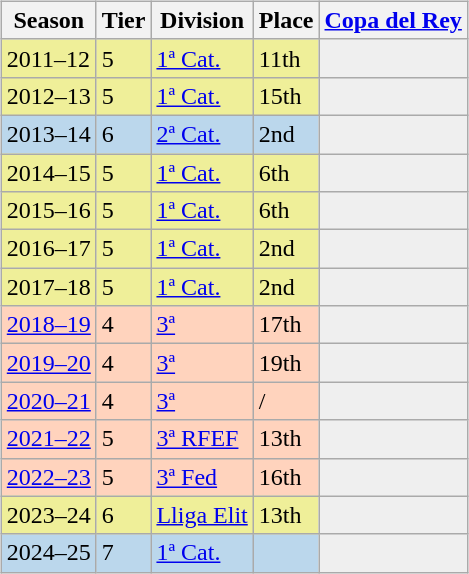<table>
<tr>
<td valign="top" width=0%><br><table class="wikitable">
<tr style="background:#f0f6fa;">
<th>Season</th>
<th>Tier</th>
<th>Division</th>
<th>Place</th>
<th><a href='#'>Copa del Rey</a></th>
</tr>
<tr>
<td style="background:#EFEF99;">2011–12</td>
<td style="background:#EFEF99;">5</td>
<td style="background:#EFEF99;"><a href='#'>1ª Cat.</a></td>
<td style="background:#EFEF99;">11th</td>
<th style="background:#efefef;"></th>
</tr>
<tr>
<td style="background:#EFEF99;">2012–13</td>
<td style="background:#EFEF99;">5</td>
<td style="background:#EFEF99;"><a href='#'>1ª Cat.</a></td>
<td style="background:#EFEF99;">15th</td>
<th style="background:#efefef;"></th>
</tr>
<tr>
<td style="background:#BBD7EC;">2013–14</td>
<td style="background:#BBD7EC;">6</td>
<td style="background:#BBD7EC;"><a href='#'>2ª Cat.</a></td>
<td style="background:#BBD7EC;">2nd</td>
<th style="background:#efefef;"></th>
</tr>
<tr>
<td style="background:#EFEF99;">2014–15</td>
<td style="background:#EFEF99;">5</td>
<td style="background:#EFEF99;"><a href='#'>1ª Cat.</a></td>
<td style="background:#EFEF99;">6th</td>
<th style="background:#efefef;"></th>
</tr>
<tr>
<td style="background:#EFEF99;">2015–16</td>
<td style="background:#EFEF99;">5</td>
<td style="background:#EFEF99;"><a href='#'>1ª Cat.</a></td>
<td style="background:#EFEF99;">6th</td>
<th style="background:#efefef;"></th>
</tr>
<tr>
<td style="background:#EFEF99;">2016–17</td>
<td style="background:#EFEF99;">5</td>
<td style="background:#EFEF99;"><a href='#'>1ª Cat.</a></td>
<td style="background:#EFEF99;">2nd</td>
<th style="background:#efefef;"></th>
</tr>
<tr>
<td style="background:#EFEF99;">2017–18</td>
<td style="background:#EFEF99;">5</td>
<td style="background:#EFEF99;"><a href='#'>1ª Cat.</a></td>
<td style="background:#EFEF99;">2nd</td>
<th style="background:#efefef;"></th>
</tr>
<tr>
<td style="background:#FFD3BD;"><a href='#'>2018–19</a></td>
<td style="background:#FFD3BD;">4</td>
<td style="background:#FFD3BD;"><a href='#'>3ª</a></td>
<td style="background:#FFD3BD;">17th</td>
<th style="background:#efefef;"></th>
</tr>
<tr>
<td style="background:#FFD3BD;"><a href='#'>2019–20</a></td>
<td style="background:#FFD3BD;">4</td>
<td style="background:#FFD3BD;"><a href='#'>3ª</a></td>
<td style="background:#FFD3BD;">19th</td>
<th style="background:#efefef;"></th>
</tr>
<tr>
<td style="background:#FFD3BD;"><a href='#'>2020–21</a></td>
<td style="background:#FFD3BD;">4</td>
<td style="background:#FFD3BD;"><a href='#'>3ª</a></td>
<td style="background:#FFD3BD;"> / </td>
<th style="background:#efefef;"></th>
</tr>
<tr>
<td style="background:#FFD3BD;"><a href='#'>2021–22</a></td>
<td style="background:#FFD3BD;">5</td>
<td style="background:#FFD3BD;"><a href='#'>3ª RFEF</a></td>
<td style="background:#FFD3BD;">13th</td>
<th style="background:#efefef;"></th>
</tr>
<tr>
<td style="background:#FFD3BD;"><a href='#'>2022–23</a></td>
<td style="background:#FFD3BD;">5</td>
<td style="background:#FFD3BD;"><a href='#'>3ª Fed</a></td>
<td style="background:#FFD3BD;">16th</td>
<th style="background:#efefef;"></th>
</tr>
<tr>
<td style="background:#EFEF99;">2023–24</td>
<td style="background:#EFEF99;">6</td>
<td style="background:#EFEF99;"><a href='#'>Lliga Elit</a></td>
<td style="background:#EFEF99;">13th</td>
<th style="background:#efefef;"></th>
</tr>
<tr>
<td style="background:#BBD7EC;">2024–25</td>
<td style="background:#BBD7EC;">7</td>
<td style="background:#BBD7EC;"><a href='#'>1ª Cat.</a></td>
<td style="background:#BBD7EC;"></td>
<th style="background:#efefef;"></th>
</tr>
</table>
</td>
</tr>
</table>
